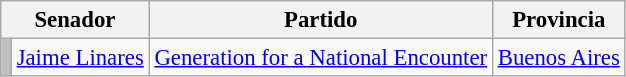<table class="wikitable" style="font-size:95%">
<tr>
<th colspan="2">Senador</th>
<th>Partido</th>
<th>Provincia</th>
</tr>
<tr>
<td bgcolor="#C0C0C0"></td>
<td><a href='#'>Jaime Linares</a></td>
<td><a href='#'>Generation for a National Encounter</a></td>
<td><a href='#'>Buenos Aires</a></td>
</tr>
</table>
